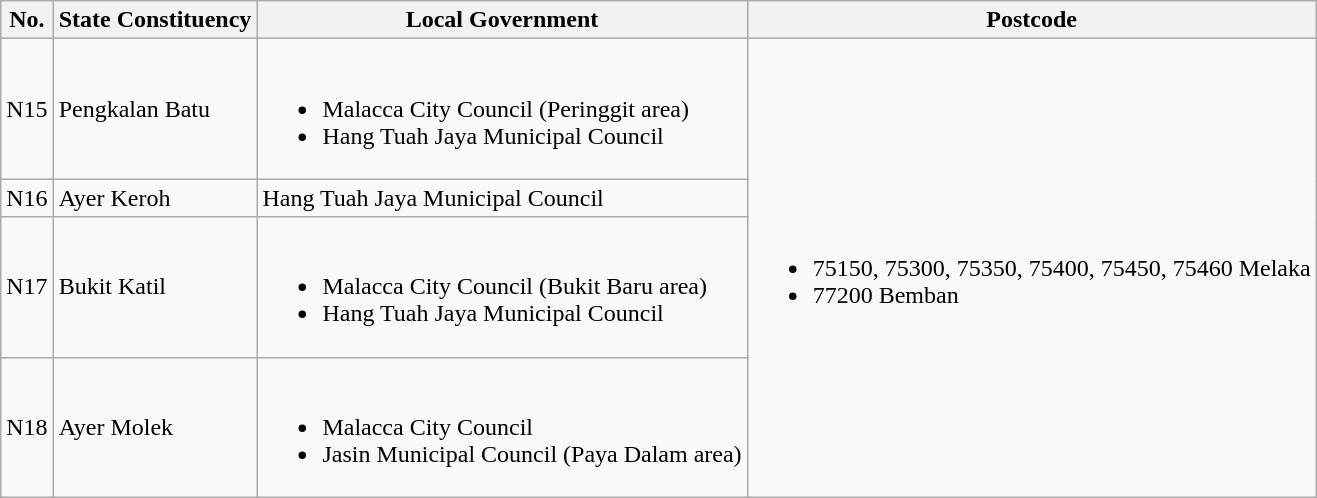<table class="wikitable">
<tr>
<th>No.</th>
<th>State Constituency</th>
<th>Local Government</th>
<th>Postcode</th>
</tr>
<tr>
<td>N15</td>
<td>Pengkalan Batu</td>
<td><br><ul><li>Malacca City Council (Peringgit area)</li><li>Hang Tuah Jaya Municipal Council</li></ul></td>
<td rowspan="4"><br><ul><li>75150, 75300, 75350, 75400, 75450, 75460 Melaka</li><li>77200 Bemban</li></ul></td>
</tr>
<tr>
<td>N16</td>
<td>Ayer Keroh</td>
<td>Hang Tuah Jaya Municipal Council</td>
</tr>
<tr>
<td>N17</td>
<td>Bukit Katil</td>
<td><br><ul><li>Malacca City Council (Bukit Baru area)</li><li>Hang Tuah Jaya Municipal Council</li></ul></td>
</tr>
<tr>
<td>N18</td>
<td>Ayer Molek</td>
<td><br><ul><li>Malacca City Council</li><li>Jasin Municipal Council (Paya Dalam area)</li></ul></td>
</tr>
</table>
